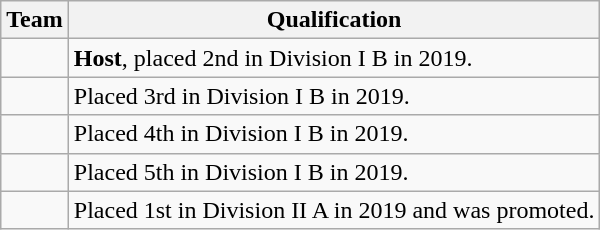<table class="wikitable">
<tr>
<th>Team</th>
<th>Qualification</th>
</tr>
<tr>
<td></td>
<td><strong>Host</strong>, placed 2nd in Division I B in 2019.</td>
</tr>
<tr>
<td></td>
<td>Placed 3rd in Division I B in 2019.</td>
</tr>
<tr>
<td></td>
<td>Placed 4th in Division I B in 2019.</td>
</tr>
<tr>
<td></td>
<td>Placed 5th in Division I B in 2019.</td>
</tr>
<tr>
<td></td>
<td>Placed 1st in Division II A in 2019 and was promoted.</td>
</tr>
</table>
